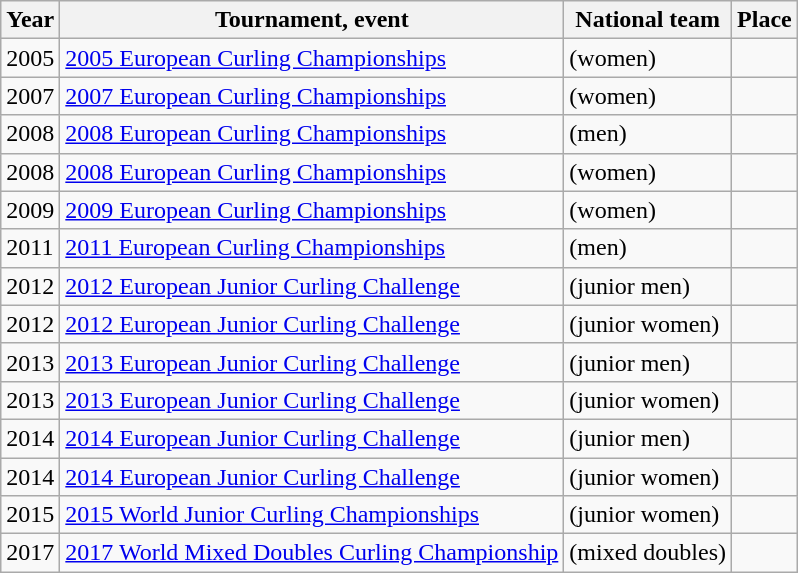<table class="wikitable">
<tr>
<th scope="col">Year</th>
<th scope="col">Tournament, event</th>
<th scope="col">National team</th>
<th scope="col">Place</th>
</tr>
<tr>
<td>2005</td>
<td><a href='#'>2005 European Curling Championships</a></td>
<td> (women)</td>
<td></td>
</tr>
<tr>
<td>2007</td>
<td><a href='#'>2007 European Curling Championships</a></td>
<td> (women)</td>
<td></td>
</tr>
<tr>
<td>2008</td>
<td><a href='#'>2008 European Curling Championships</a></td>
<td> (men)</td>
<td></td>
</tr>
<tr>
<td>2008</td>
<td><a href='#'>2008 European Curling Championships</a></td>
<td> (women)</td>
<td></td>
</tr>
<tr>
<td>2009</td>
<td><a href='#'>2009 European Curling Championships</a></td>
<td> (women)</td>
<td></td>
</tr>
<tr>
<td>2011</td>
<td><a href='#'>2011 European Curling Championships</a></td>
<td> (men)</td>
<td></td>
</tr>
<tr>
<td>2012</td>
<td><a href='#'>2012 European Junior Curling Challenge</a></td>
<td> (junior men)</td>
<td></td>
</tr>
<tr>
<td>2012</td>
<td><a href='#'>2012 European Junior Curling Challenge</a></td>
<td> (junior women)</td>
<td></td>
</tr>
<tr>
<td>2013</td>
<td><a href='#'>2013 European Junior Curling Challenge</a></td>
<td> (junior men)</td>
<td></td>
</tr>
<tr>
<td>2013</td>
<td><a href='#'>2013 European Junior Curling Challenge</a></td>
<td> (junior women)</td>
<td></td>
</tr>
<tr>
<td>2014</td>
<td><a href='#'>2014 European Junior Curling Challenge</a></td>
<td> (junior men)</td>
<td></td>
</tr>
<tr>
<td>2014</td>
<td><a href='#'>2014 European Junior Curling Challenge</a></td>
<td> (junior women)</td>
<td></td>
</tr>
<tr>
<td>2015</td>
<td><a href='#'>2015 World Junior Curling Championships</a></td>
<td> (junior women)</td>
<td></td>
</tr>
<tr>
<td>2017</td>
<td><a href='#'>2017 World Mixed Doubles Curling Championship</a></td>
<td> (mixed doubles)</td>
<td></td>
</tr>
</table>
